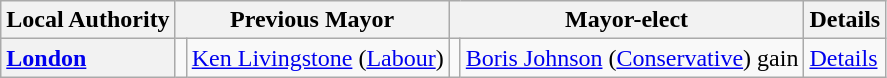<table class="wikitable">
<tr>
<th scope="col">Local Authority</th>
<th scope="col" colspan="2">Previous Mayor</th>
<th scope="col" colspan="2">Mayor-elect</th>
<th scope="col">Details</th>
</tr>
<tr>
<th scope="row" style="text-align: left;"><a href='#'>London</a></th>
<td></td>
<td><a href='#'>Ken Livingstone</a> (<a href='#'>Labour</a>)</td>
<td></td>
<td><a href='#'>Boris Johnson</a> (<a href='#'>Conservative</a>) gain</td>
<td><a href='#'>Details</a></td>
</tr>
</table>
